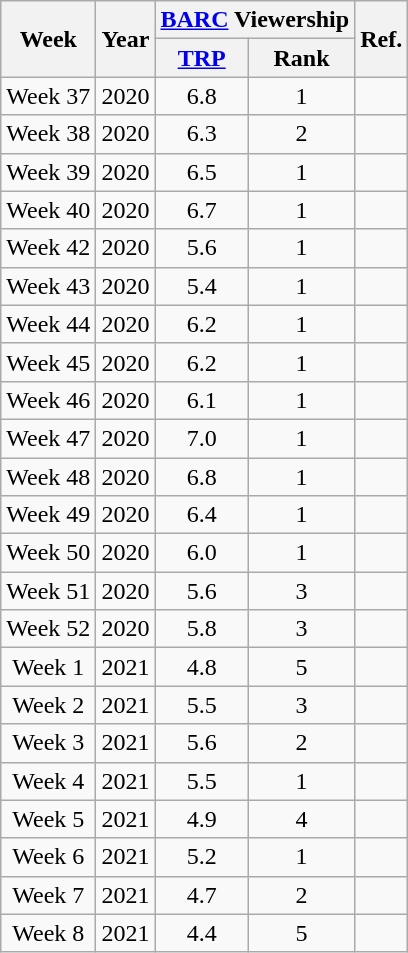<table class="wikitable" style="text-align:center">
<tr>
<th rowspan="2">Week</th>
<th rowspan="2">Year</th>
<th colspan="2"><a href='#'>BARC</a> Viewership</th>
<th rowspan="2">Ref.</th>
</tr>
<tr>
<th><a href='#'>TRP</a></th>
<th>Rank</th>
</tr>
<tr>
<td>Week 37</td>
<td>2020</td>
<td>6.8</td>
<td>1</td>
<td></td>
</tr>
<tr>
<td>Week 38</td>
<td>2020</td>
<td>6.3</td>
<td>2</td>
<td></td>
</tr>
<tr>
<td>Week 39</td>
<td>2020</td>
<td>6.5</td>
<td>1</td>
<td></td>
</tr>
<tr>
<td>Week 40</td>
<td>2020</td>
<td>6.7</td>
<td>1</td>
<td></td>
</tr>
<tr>
<td>Week 42</td>
<td>2020</td>
<td>5.6</td>
<td>1</td>
<td></td>
</tr>
<tr>
<td>Week 43</td>
<td>2020</td>
<td>5.4</td>
<td>1</td>
<td></td>
</tr>
<tr>
<td>Week 44</td>
<td>2020</td>
<td>6.2</td>
<td>1</td>
<td></td>
</tr>
<tr>
<td>Week 45</td>
<td>2020</td>
<td>6.2</td>
<td>1</td>
<td></td>
</tr>
<tr>
<td>Week 46</td>
<td>2020</td>
<td>6.1</td>
<td>1</td>
<td></td>
</tr>
<tr>
<td>Week 47</td>
<td>2020</td>
<td>7.0</td>
<td>1</td>
<td></td>
</tr>
<tr>
<td>Week 48</td>
<td>2020</td>
<td>6.8</td>
<td>1</td>
<td></td>
</tr>
<tr>
<td>Week 49</td>
<td>2020</td>
<td>6.4</td>
<td>1</td>
<td></td>
</tr>
<tr>
<td>Week 50</td>
<td>2020</td>
<td>6.0</td>
<td>1</td>
<td></td>
</tr>
<tr>
<td>Week 51</td>
<td>2020</td>
<td>5.6</td>
<td>3</td>
<td></td>
</tr>
<tr>
<td>Week 52</td>
<td>2020</td>
<td>5.8</td>
<td>3</td>
<td></td>
</tr>
<tr>
<td>Week 1</td>
<td>2021</td>
<td>4.8</td>
<td>5</td>
<td></td>
</tr>
<tr>
<td>Week 2</td>
<td>2021</td>
<td>5.5</td>
<td>3</td>
<td></td>
</tr>
<tr>
<td>Week 3</td>
<td>2021</td>
<td>5.6</td>
<td>2</td>
<td></td>
</tr>
<tr>
<td>Week 4</td>
<td>2021</td>
<td>5.5</td>
<td>1</td>
<td></td>
</tr>
<tr>
<td>Week 5</td>
<td>2021</td>
<td>4.9</td>
<td>4</td>
<td></td>
</tr>
<tr>
<td>Week 6</td>
<td>2021</td>
<td>5.2</td>
<td>1</td>
<td></td>
</tr>
<tr>
<td>Week 7</td>
<td>2021</td>
<td>4.7</td>
<td>2</td>
<td></td>
</tr>
<tr>
<td>Week 8</td>
<td>2021</td>
<td>4.4</td>
<td>5</td>
<td></td>
</tr>
</table>
